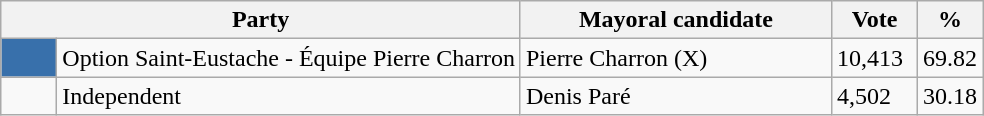<table class="wikitable">
<tr>
<th bgcolor="#DDDDFF" width="230px" colspan="2">Party</th>
<th bgcolor="#DDDDFF" width="200px">Mayoral candidate</th>
<th bgcolor="#DDDDFF" width="50px">Vote</th>
<th bgcolor="#DDDDFF" width="30px">%</th>
</tr>
<tr>
<td bgcolor=#3870AB width="30px"> </td>
<td>Option Saint-Eustache - Équipe Pierre Charron</td>
<td>Pierre Charron (X)</td>
<td>10,413</td>
<td>69.82</td>
</tr>
<tr>
<td> </td>
<td>Independent</td>
<td>Denis Paré</td>
<td>4,502</td>
<td>30.18</td>
</tr>
</table>
